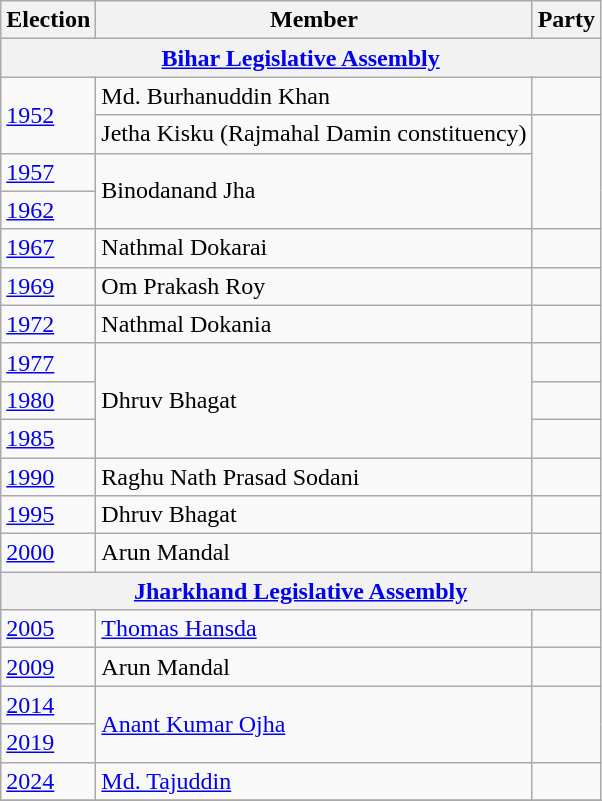<table class="wikitable sortable">
<tr>
<th>Election</th>
<th>Member</th>
<th colspan="2">Party</th>
</tr>
<tr>
<th colspan=4><a href='#'>Bihar Legislative Assembly</a></th>
</tr>
<tr>
<td rowspan=2><a href='#'>1952</a></td>
<td>Md. Burhanuddin Khan</td>
<td></td>
</tr>
<tr>
<td>Jetha Kisku (Rajmahal Damin constituency)</td>
</tr>
<tr>
<td><a href='#'>1957</a></td>
<td rowspan=2>Binodanand Jha</td>
</tr>
<tr>
<td><a href='#'>1962</a></td>
</tr>
<tr>
<td><a href='#'>1967</a></td>
<td>Nathmal Dokarai</td>
<td></td>
</tr>
<tr>
<td><a href='#'>1969</a></td>
<td>Om Prakash Roy</td>
<td></td>
</tr>
<tr>
<td><a href='#'>1972</a></td>
<td>Nathmal Dokania</td>
<td></td>
</tr>
<tr>
<td><a href='#'>1977</a></td>
<td rowspan=3>Dhruv Bhagat</td>
<td></td>
</tr>
<tr>
<td><a href='#'>1980</a></td>
<td></td>
</tr>
<tr>
<td><a href='#'>1985</a></td>
</tr>
<tr>
<td><a href='#'>1990</a></td>
<td>Raghu Nath Prasad Sodani</td>
<td></td>
</tr>
<tr>
<td><a href='#'>1995</a></td>
<td>Dhruv Bhagat</td>
<td></td>
</tr>
<tr>
<td><a href='#'>2000</a></td>
<td>Arun Mandal</td>
</tr>
<tr>
<th colspan=4><a href='#'>Jharkhand Legislative Assembly</a></th>
</tr>
<tr>
<td><a href='#'>2005</a></td>
<td><a href='#'>Thomas Hansda</a></td>
<td></td>
</tr>
<tr>
<td><a href='#'>2009</a></td>
<td>Arun Mandal</td>
<td></td>
</tr>
<tr>
<td><a href='#'>2014</a></td>
<td rowspan=2><a href='#'>Anant Kumar Ojha</a></td>
</tr>
<tr>
<td><a href='#'>2019</a></td>
</tr>
<tr>
<td><a href='#'>2024</a></td>
<td><a href='#'>Md. Tajuddin</a></td>
<td></td>
</tr>
<tr>
</tr>
</table>
